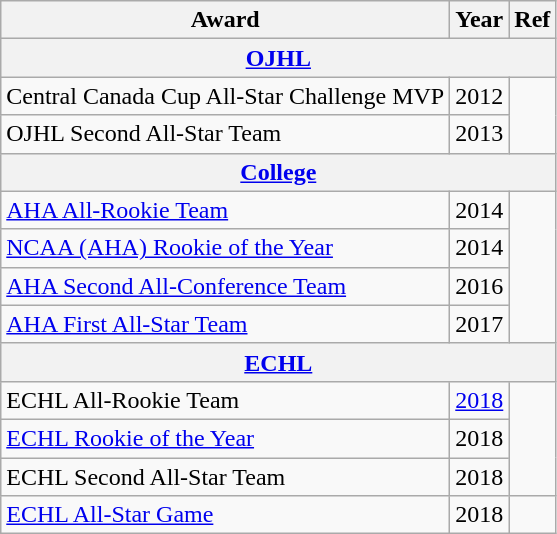<table class="wikitable">
<tr>
<th>Award</th>
<th>Year</th>
<th>Ref</th>
</tr>
<tr>
<th colspan="3"><a href='#'>OJHL</a></th>
</tr>
<tr>
<td>Central Canada Cup All-Star Challenge MVP</td>
<td>2012</td>
<td rowspan="2"></td>
</tr>
<tr>
<td>OJHL Second All-Star Team</td>
<td>2013</td>
</tr>
<tr>
<th colspan="3"><a href='#'>College</a></th>
</tr>
<tr>
<td><a href='#'>AHA All-Rookie Team</a></td>
<td>2014</td>
<td rowspan="4"></td>
</tr>
<tr>
<td><a href='#'>NCAA (AHA) Rookie of the Year</a></td>
<td>2014</td>
</tr>
<tr>
<td><a href='#'>AHA Second All-Conference Team</a></td>
<td>2016</td>
</tr>
<tr>
<td><a href='#'>AHA First All-Star Team</a></td>
<td>2017</td>
</tr>
<tr>
<th colspan="3"><a href='#'>ECHL</a></th>
</tr>
<tr>
<td>ECHL All-Rookie Team</td>
<td><a href='#'>2018</a></td>
<td rowspan="3"></td>
</tr>
<tr>
<td><a href='#'>ECHL Rookie of the Year</a></td>
<td>2018</td>
</tr>
<tr>
<td>ECHL Second All-Star Team</td>
<td>2018</td>
</tr>
<tr>
<td><a href='#'>ECHL All-Star Game</a></td>
<td>2018</td>
<td></td>
</tr>
</table>
